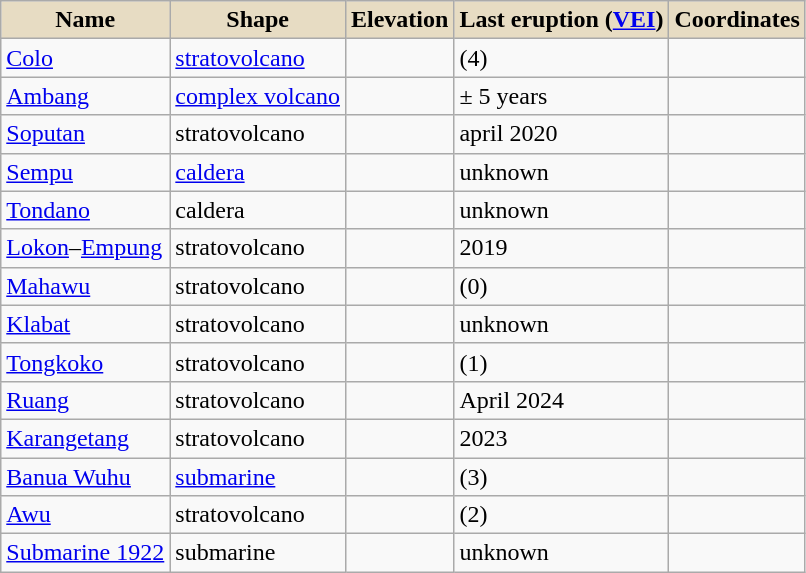<table class="wikitable sortable">
<tr>
<th rowspan=1 style="background-color:#e7dcc3;">Name</th>
<th rowspan=1 style="background-color:#e7dcc3;">Shape</th>
<th rowspan=1 style="background-color:#e7dcc3;">Elevation</th>
<th rowspan=1 style="background-color:#e7dcc3;">Last eruption (<a href='#'>VEI</a>)</th>
<th rowspan=1 style="background-color:#e7dcc3;">Coordinates</th>
</tr>
<tr>
<td><a href='#'>Colo</a></td>
<td><a href='#'>stratovolcano</a></td>
<td align="right"></td>
<td> (4)</td>
<td></td>
</tr>
<tr>
<td><a href='#'>Ambang</a></td>
<td><a href='#'>complex volcano</a></td>
<td align="right"></td>
<td> ± 5 years</td>
<td></td>
</tr>
<tr>
<td><a href='#'>Soputan</a></td>
<td>stratovolcano</td>
<td align="right"></td>
<td>april 2020</td>
<td></td>
</tr>
<tr>
<td><a href='#'>Sempu</a></td>
<td><a href='#'>caldera</a></td>
<td align="right"></td>
<td>unknown</td>
<td></td>
</tr>
<tr>
<td><a href='#'>Tondano</a></td>
<td>caldera</td>
<td align="right"></td>
<td>unknown</td>
<td></td>
</tr>
<tr>
<td><a href='#'>Lokon</a>–<a href='#'>Empung</a></td>
<td>stratovolcano</td>
<td align="right"></td>
<td>2019</td>
<td></td>
</tr>
<tr>
<td><a href='#'>Mahawu</a></td>
<td>stratovolcano</td>
<td align="right"></td>
<td> (0)</td>
<td></td>
</tr>
<tr>
<td><a href='#'>Klabat</a></td>
<td>stratovolcano</td>
<td align="right"></td>
<td>unknown</td>
<td></td>
</tr>
<tr>
<td><a href='#'>Tongkoko</a></td>
<td>stratovolcano</td>
<td align="right"></td>
<td> (1)</td>
<td></td>
</tr>
<tr>
<td><a href='#'>Ruang</a></td>
<td>stratovolcano</td>
<td align="right"></td>
<td>April 2024</td>
<td></td>
</tr>
<tr>
<td><a href='#'>Karangetang</a></td>
<td>stratovolcano</td>
<td align="right"></td>
<td>2023</td>
<td></td>
</tr>
<tr>
<td><a href='#'>Banua Wuhu</a></td>
<td><a href='#'>submarine</a></td>
<td align="right"></td>
<td> (3)</td>
<td></td>
</tr>
<tr>
<td><a href='#'>Awu</a></td>
<td>stratovolcano</td>
<td align="right"></td>
<td> (2)</td>
<td></td>
</tr>
<tr>
<td><a href='#'>Submarine 1922</a></td>
<td>submarine</td>
<td align="right"></td>
<td>unknown</td>
<td></td>
</tr>
</table>
